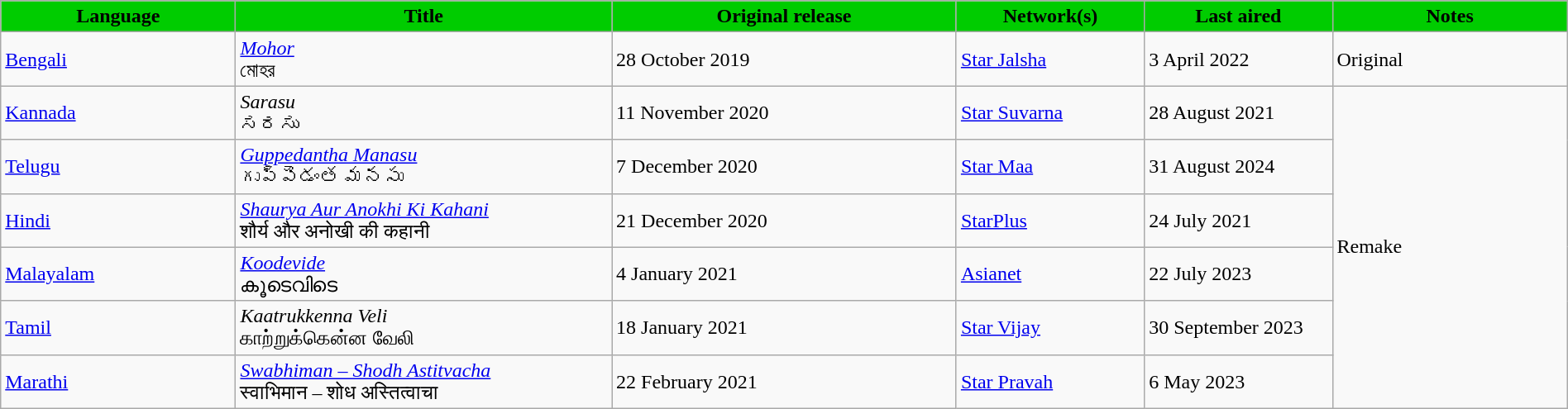<table class="wikitable" style="width:100%">
<tr>
<th style="background:#00cc00; width:15%;">Language</th>
<th style="background:#00cc00; width:24%;">Title</th>
<th style="background:#00cc00; width:22%;">Original release</th>
<th style="background:#00cc00; width:12%;">Network(s)</th>
<th style="background:#00cc00; width:12%;">Last aired</th>
<th style="background:#00cc00; width:24%;">Notes</th>
</tr>
<tr>
<td><a href='#'>Bengali</a></td>
<td><em><a href='#'>Mohor</a></em> <br> মোহর</td>
<td>28 October 2019</td>
<td><a href='#'>Star Jalsha</a></td>
<td>3 April 2022</td>
<td>Original</td>
</tr>
<tr>
<td><a href='#'>Kannada</a></td>
<td><em>Sarasu</em> <br> ಸರಸು</td>
<td>11 November 2020</td>
<td><a href='#'>Star Suvarna</a></td>
<td>28 August 2021</td>
<td rowspan="6">Remake</td>
</tr>
<tr>
<td><a href='#'>Telugu</a></td>
<td><em><a href='#'>Guppedantha Manasu</a></em> <br> గుప్పెడంత మనసు</td>
<td>7 December 2020</td>
<td><a href='#'>Star Maa</a></td>
<td>31 August 2024</td>
</tr>
<tr>
<td><a href='#'>Hindi</a></td>
<td><em><a href='#'>Shaurya Aur Anokhi Ki Kahani</a></em> <br> शौर्य और अनोखी की कहानी</td>
<td>21 December 2020</td>
<td><a href='#'>StarPlus</a></td>
<td>24 July 2021</td>
</tr>
<tr>
<td><a href='#'>Malayalam</a></td>
<td><em><a href='#'>Koodevide</a></em> <br> കൂടെവിടെ</td>
<td>4 January 2021</td>
<td><a href='#'>Asianet</a></td>
<td>22 July 2023</td>
</tr>
<tr>
<td><a href='#'>Tamil</a></td>
<td><em>Kaatrukkenna Veli</em> <br> காற்றுக்கென்ன வேலி</td>
<td>18 January 2021</td>
<td><a href='#'>Star Vijay</a></td>
<td>30 September 2023</td>
</tr>
<tr>
<td><a href='#'>Marathi</a></td>
<td><em><a href='#'>Swabhiman – Shodh Astitvacha</a></em> <br> स्वाभिमान – शोध अस्तित्वाचा</td>
<td>22 February 2021</td>
<td><a href='#'>Star Pravah</a></td>
<td>6 May 2023</td>
</tr>
</table>
